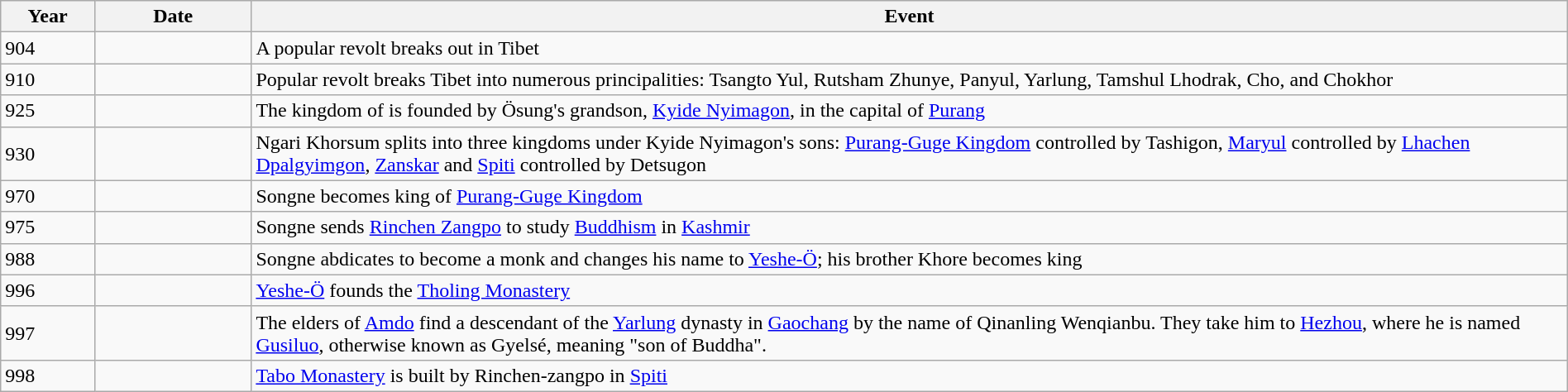<table class="wikitable" width="100%">
<tr>
<th style="width:6%">Year</th>
<th style="width:10%">Date</th>
<th>Event</th>
</tr>
<tr>
<td>904</td>
<td></td>
<td>A popular revolt breaks out in Tibet</td>
</tr>
<tr>
<td>910</td>
<td></td>
<td>Popular revolt breaks Tibet into numerous principalities: Tsangto Yul, Rutsham Zhunye, Panyul, Yarlung, Tamshul Lhodrak, Cho, and Chokhor</td>
</tr>
<tr>
<td>925</td>
<td></td>
<td>The kingdom of  is founded by Ösung's grandson, <a href='#'>Kyide Nyimagon</a>, in the capital of <a href='#'>Purang</a></td>
</tr>
<tr>
<td>930</td>
<td></td>
<td>Ngari Khorsum splits into three kingdoms under Kyide Nyimagon's sons: <a href='#'>Purang-Guge Kingdom</a> controlled by Tashigon, <a href='#'>Maryul</a> controlled by <a href='#'>Lhachen Dpalgyimgon</a>, <a href='#'>Zanskar</a> and <a href='#'>Spiti</a> controlled by Detsugon</td>
</tr>
<tr>
<td>970</td>
<td></td>
<td>Songne becomes king of <a href='#'>Purang-Guge Kingdom</a></td>
</tr>
<tr>
<td>975</td>
<td></td>
<td>Songne sends <a href='#'>Rinchen Zangpo</a> to study <a href='#'>Buddhism</a> in <a href='#'>Kashmir</a></td>
</tr>
<tr>
<td>988</td>
<td></td>
<td>Songne abdicates to become a monk and changes his name to <a href='#'>Yeshe-Ö</a>; his brother Khore becomes king</td>
</tr>
<tr>
<td>996</td>
<td></td>
<td><a href='#'>Yeshe-Ö</a> founds the <a href='#'>Tholing Monastery</a></td>
</tr>
<tr>
<td>997</td>
<td></td>
<td>The elders of <a href='#'>Amdo</a> find a descendant of the <a href='#'>Yarlung</a> dynasty in <a href='#'>Gaochang</a> by the name of Qinanling Wenqianbu. They take him to <a href='#'>Hezhou</a>, where he is named <a href='#'>Gusiluo</a>, otherwise known as Gyelsé, meaning "son of Buddha".</td>
</tr>
<tr>
<td>998</td>
<td></td>
<td><a href='#'>Tabo Monastery</a> is built by Rinchen-zangpo in <a href='#'>Spiti</a></td>
</tr>
</table>
